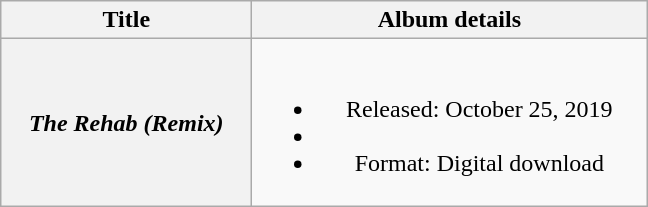<table class="wikitable plainrowheaders" style="text-align:center;" border="1">
<tr>
<th scope="col" style="width:10em;">Title</th>
<th scope="col" style="width:16em;">Album details</th>
</tr>
<tr>
<th scope="row"><em>The Rehab (Remix)</em></th>
<td><br><ul><li>Released: October 25, 2019</li><li></li><li>Format: Digital download</li></ul></td>
</tr>
</table>
